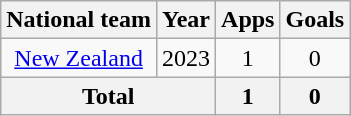<table class="wikitable" style="text-align: center;">
<tr>
<th>National team</th>
<th>Year</th>
<th>Apps</th>
<th>Goals</th>
</tr>
<tr>
<td rowspan="1" valign="center"><a href='#'>New Zealand</a></td>
<td>2023</td>
<td>1</td>
<td>0</td>
</tr>
<tr>
<th colspan="2">Total</th>
<th>1</th>
<th>0</th>
</tr>
</table>
